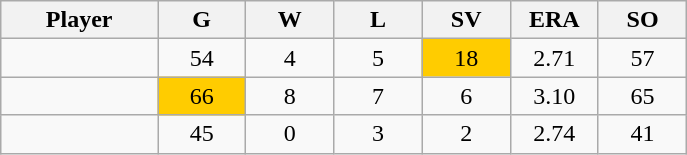<table class="wikitable sortable">
<tr>
<th bgcolor="#DDDDFF" width="16%">Player</th>
<th bgcolor="#DDDDFF" width="9%">G</th>
<th bgcolor="#DDDDFF" width="9%">W</th>
<th bgcolor="#DDDDFF" width="9%">L</th>
<th bgcolor="#DDDDFF" width="9%">SV</th>
<th bgcolor="#DDDDFF" width="9%">ERA</th>
<th bgcolor="#DDDDFF" width="9%">SO</th>
</tr>
<tr align="center">
<td></td>
<td>54</td>
<td>4</td>
<td>5</td>
<td bgcolor="#FFCC00">18</td>
<td>2.71</td>
<td>57</td>
</tr>
<tr align=center>
<td></td>
<td bgcolor="#FFCC00">66</td>
<td>8</td>
<td>7</td>
<td>6</td>
<td>3.10</td>
<td>65</td>
</tr>
<tr align="center">
<td></td>
<td>45</td>
<td>0</td>
<td>3</td>
<td>2</td>
<td>2.74</td>
<td>41</td>
</tr>
</table>
